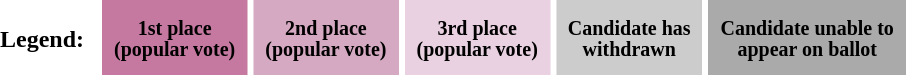<table style="text-align:center; margin:15px 0; line-height:13px;" cellpadding="0">
<tr>
<th>Legend:  </th>
<td></td>
<th style="padding:11px 8px; background:#c579a0;"><small>1st place<br>(popular vote)</small></th>
<td></td>
<th style="padding:11px 8px; background:#d5a9c2;"><small>2nd place<br>(popular vote)</small></th>
<td></td>
<th style="padding:11px 8px; background:#e9d1e1;"><small>3rd place<br>(popular vote)</small></th>
<td></td>
<th style="padding:11px 8px; background:#ccc;"><small>Candidate has<br>withdrawn</small></th>
<td></td>
<th style="padding:11px 8px; background:#aaa;"><small>Candidate unable to<br> appear on ballot</small></th>
</tr>
</table>
